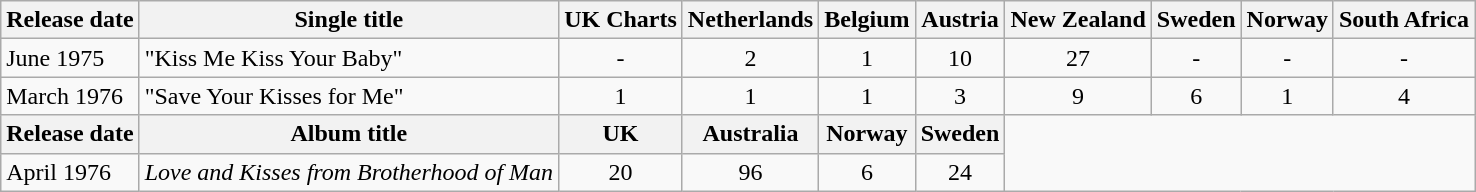<table class="wikitable">
<tr>
<th>Release date</th>
<th>Single title</th>
<th>UK Charts<br></th>
<th>Netherlands <br></th>
<th>Belgium <br></th>
<th>Austria <br></th>
<th>New Zealand <br></th>
<th>Sweden <br></th>
<th>Norway <br></th>
<th>South Africa <br></th>
</tr>
<tr>
<td>June 1975</td>
<td>"Kiss Me Kiss Your Baby"</td>
<td align="center">-</td>
<td align="center">2</td>
<td align="center">1</td>
<td align="center">10</td>
<td align="center">27</td>
<td align="center">-</td>
<td align="center">-</td>
<td align="center">-</td>
</tr>
<tr>
<td>March 1976</td>
<td>"Save Your Kisses for Me"</td>
<td align="center">1</td>
<td align="center">1</td>
<td align="center">1</td>
<td align="center">3</td>
<td align="center">9</td>
<td align="center">6</td>
<td align="center">1</td>
<td align="center">4</td>
</tr>
<tr>
<th>Release date</th>
<th>Album title</th>
<th>UK <br></th>
<th>Australia <br></th>
<th>Norway <br></th>
<th>Sweden <br></th>
</tr>
<tr>
<td>April 1976</td>
<td><em>Love and Kisses from Brotherhood of Man</em></td>
<td align="center">20</td>
<td align="center">96</td>
<td align="center">6</td>
<td align="center">24</td>
</tr>
</table>
